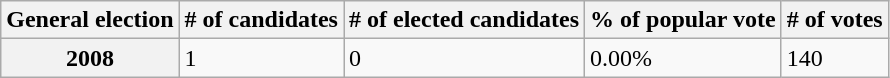<table class="wikitable">
<tr>
<th>General election</th>
<th># of candidates</th>
<th># of elected candidates</th>
<th>% of popular vote</th>
<th># of votes</th>
</tr>
<tr>
<th>2008</th>
<td>1</td>
<td>0</td>
<td>0.00%</td>
<td>140</td>
</tr>
</table>
